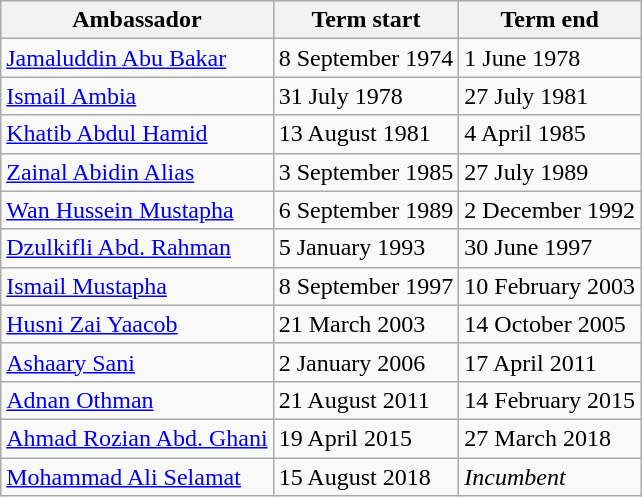<table class=wikitable>
<tr>
<th>Ambassador</th>
<th>Term start</th>
<th>Term end</th>
</tr>
<tr>
<td><a href='#'>Jamaluddin Abu Bakar</a></td>
<td>8 September 1974</td>
<td>1 June 1978</td>
</tr>
<tr>
<td><a href='#'>Ismail Ambia</a></td>
<td>31 July 1978</td>
<td>27 July 1981</td>
</tr>
<tr>
<td><a href='#'>Khatib Abdul Hamid</a></td>
<td>13 August 1981</td>
<td>4 April 1985</td>
</tr>
<tr>
<td><a href='#'>Zainal Abidin Alias</a></td>
<td>3 September 1985</td>
<td>27 July 1989</td>
</tr>
<tr>
<td><a href='#'>Wan Hussein Mustapha</a></td>
<td>6 September 1989</td>
<td>2 December 1992</td>
</tr>
<tr>
<td><a href='#'>Dzulkifli Abd. Rahman</a></td>
<td>5 January 1993</td>
<td>30 June 1997</td>
</tr>
<tr>
<td><a href='#'>Ismail Mustapha</a></td>
<td>8 September 1997</td>
<td>10 February 2003</td>
</tr>
<tr>
<td><a href='#'>Husni Zai Yaacob</a></td>
<td>21 March 2003</td>
<td>14 October 2005</td>
</tr>
<tr>
<td><a href='#'>Ashaary Sani</a></td>
<td>2 January 2006</td>
<td>17 April 2011</td>
</tr>
<tr>
<td><a href='#'>Adnan Othman</a></td>
<td>21 August 2011</td>
<td>14 February 2015</td>
</tr>
<tr>
<td><a href='#'>Ahmad Rozian Abd. Ghani</a></td>
<td>19 April 2015</td>
<td>27 March 2018</td>
</tr>
<tr>
<td><a href='#'>Mohammad Ali Selamat</a></td>
<td>15 August 2018</td>
<td><em>Incumbent</em></td>
</tr>
</table>
